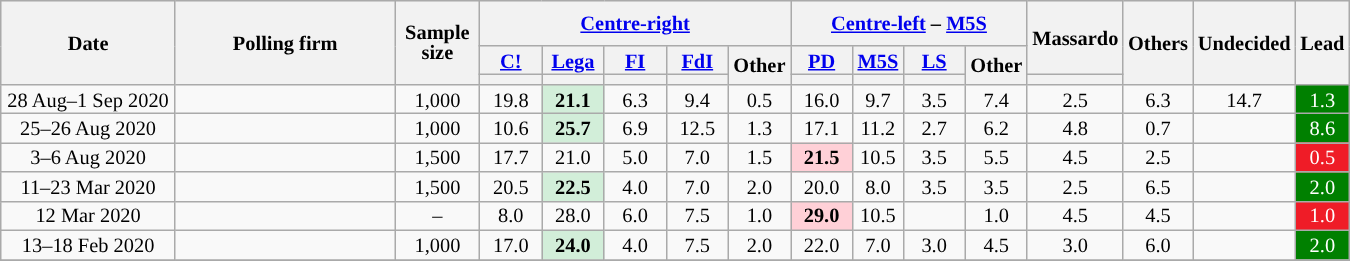<table class="wikitable collapsible collapsed" style="text-align:center;font-size:85%;line-height:13px">
<tr style="height:30px; background-color:#E9E9E9">
<th style="width:110px;" rowspan="3">Date</th>
<th style="width:140px;" rowspan="3">Polling firm</th>
<th style="width:50px;" rowspan="3">Sample size</th>
<th colspan="5" style="width:35px;"><a href='#'>Centre-right</a></th>
<th colspan="4" style="width:35px;"><a href='#'>Centre-left</a> – <a href='#'>M5S</a></th>
<th rowspan="2">Massardo</th>
<th style="width:35px;" rowspan="3">Others</th>
<th style="width:35px;" rowspan="3">Undecided</th>
<th style="width:25px;" rowspan="3">Lead</th>
</tr>
<tr>
<th style="width:35px;"><a href='#'>C!</a></th>
<th style="width:35px;"><a href='#'>Lega</a></th>
<th style="width:35px;"><a href='#'>FI</a></th>
<th style="width:35px;"><a href='#'>FdI</a></th>
<th rowspan="2" style="width:35px;">Other</th>
<th style="width:35px;"><a href='#'>PD</a></th>
<th><a href='#'>M5S</a></th>
<th style="width:35px;"><a href='#'>LS</a></th>
<th rowspan="2" style="width:35px;">Other</th>
</tr>
<tr>
<th style="background:"></th>
<th style="background:"></th>
<th style="background:"></th>
<th style="background:"></th>
<th style="background:"></th>
<th style="background:"></th>
<th style="background:"></th>
<th style="background:"></th>
</tr>
<tr>
<td>28 Aug–1 Sep 2020</td>
<td></td>
<td>1,000</td>
<td>19.8</td>
<td style="background:#D2EED9;"><strong>21.1</strong></td>
<td>6.3</td>
<td>9.4</td>
<td>0.5</td>
<td>16.0</td>
<td>9.7</td>
<td>3.5</td>
<td>7.4</td>
<td>2.5</td>
<td>6.3</td>
<td>14.7</td>
<td style="background:#008000; color:white;">1.3</td>
</tr>
<tr>
<td>25–26 Aug 2020</td>
<td></td>
<td>1,000</td>
<td>10.6</td>
<td style="background:#D2EED9;"><strong>25.7</strong></td>
<td>6.9</td>
<td>12.5</td>
<td>1.3</td>
<td>17.1</td>
<td>11.2</td>
<td>2.7</td>
<td>6.2</td>
<td>4.8</td>
<td>0.7</td>
<td></td>
<td style="background:#008000; color:white;">8.6</td>
</tr>
<tr>
<td>3–6 Aug 2020</td>
<td></td>
<td>1,500</td>
<td>17.7</td>
<td>21.0</td>
<td>5.0</td>
<td>7.0</td>
<td>1.5</td>
<td style="background:#FFD0D7;"><strong>21.5</strong></td>
<td>10.5</td>
<td>3.5</td>
<td>5.5</td>
<td>4.5</td>
<td>2.5</td>
<td></td>
<td style="background:#EF1C27; color:white;">0.5</td>
</tr>
<tr>
<td>11–23 Mar 2020</td>
<td></td>
<td>1,500</td>
<td>20.5</td>
<td style="background:#D2EED9;"><strong>22.5</strong></td>
<td>4.0</td>
<td>7.0</td>
<td>2.0</td>
<td>20.0</td>
<td>8.0</td>
<td>3.5</td>
<td>3.5</td>
<td>2.5</td>
<td>6.5</td>
<td></td>
<td style="background:#008000; color:white;">2.0</td>
</tr>
<tr>
<td>12 Mar 2020</td>
<td></td>
<td>–</td>
<td>8.0</td>
<td>28.0</td>
<td>6.0</td>
<td>7.5</td>
<td>1.0</td>
<td style="background:#FFD0D7"><strong>29.0</strong></td>
<td>10.5</td>
<td></td>
<td>1.0</td>
<td>4.5</td>
<td>4.5</td>
<td></td>
<td style="background:#EF1C27; color:white;">1.0</td>
</tr>
<tr>
<td>13–18 Feb 2020</td>
<td></td>
<td>1,000</td>
<td>17.0</td>
<td style="background:#D2EED9;"><strong>24.0</strong></td>
<td>4.0</td>
<td>7.5</td>
<td>2.0</td>
<td>22.0</td>
<td>7.0</td>
<td>3.0</td>
<td>4.5</td>
<td>3.0</td>
<td>6.0</td>
<td></td>
<td style="background:#008000; color:white;">2.0</td>
</tr>
<tr>
</tr>
</table>
